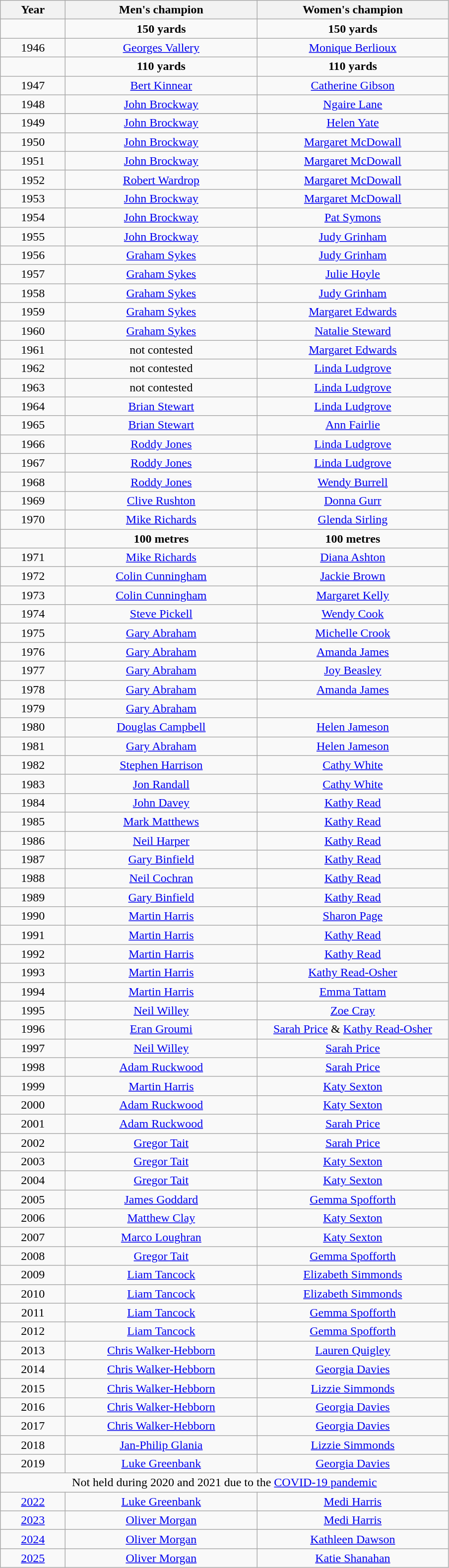<table class="wikitable" style="text-align:center">
<tr>
<th width=80>Year</th>
<th width=250>Men's champion</th>
<th width=250>Women's champion</th>
</tr>
<tr>
<td></td>
<td><strong>150 yards</strong></td>
<td><strong>150 yards</strong></td>
</tr>
<tr>
<td>1946</td>
<td><a href='#'>Georges Vallery</a></td>
<td><a href='#'>Monique Berlioux</a></td>
</tr>
<tr>
<td></td>
<td><strong>110 yards</strong></td>
<td><strong>110 yards</strong></td>
</tr>
<tr>
<td>1947</td>
<td><a href='#'>Bert Kinnear</a></td>
<td><a href='#'>Catherine Gibson</a></td>
</tr>
<tr>
<td>1948</td>
<td><a href='#'>John Brockway</a></td>
<td><a href='#'>Ngaire Lane</a></td>
</tr>
<tr>
</tr>
<tr>
<td>1949</td>
<td><a href='#'>John Brockway</a></td>
<td><a href='#'>Helen Yate</a></td>
</tr>
<tr>
<td>1950</td>
<td><a href='#'>John Brockway</a></td>
<td><a href='#'>Margaret McDowall</a></td>
</tr>
<tr>
<td>1951</td>
<td><a href='#'>John Brockway</a></td>
<td><a href='#'>Margaret McDowall</a></td>
</tr>
<tr>
<td>1952</td>
<td><a href='#'>Robert Wardrop</a></td>
<td><a href='#'>Margaret McDowall</a></td>
</tr>
<tr>
<td>1953</td>
<td><a href='#'>John Brockway</a></td>
<td><a href='#'>Margaret McDowall</a></td>
</tr>
<tr>
<td>1954</td>
<td><a href='#'>John Brockway</a></td>
<td><a href='#'>Pat Symons</a></td>
</tr>
<tr>
<td>1955</td>
<td><a href='#'>John Brockway</a></td>
<td><a href='#'>Judy Grinham</a></td>
</tr>
<tr>
<td>1956</td>
<td><a href='#'>Graham Sykes</a></td>
<td><a href='#'>Judy Grinham</a></td>
</tr>
<tr>
<td>1957</td>
<td><a href='#'>Graham Sykes</a></td>
<td><a href='#'>Julie Hoyle</a></td>
</tr>
<tr>
<td>1958</td>
<td><a href='#'>Graham Sykes</a></td>
<td><a href='#'>Judy Grinham</a></td>
</tr>
<tr>
<td>1959</td>
<td><a href='#'>Graham Sykes</a></td>
<td><a href='#'>Margaret Edwards</a></td>
</tr>
<tr>
<td>1960</td>
<td><a href='#'>Graham Sykes</a></td>
<td><a href='#'>Natalie Steward</a></td>
</tr>
<tr>
<td>1961</td>
<td>not contested</td>
<td><a href='#'>Margaret Edwards</a></td>
</tr>
<tr>
<td>1962</td>
<td>not contested</td>
<td><a href='#'>Linda Ludgrove</a></td>
</tr>
<tr>
<td>1963</td>
<td>not contested</td>
<td><a href='#'>Linda Ludgrove</a></td>
</tr>
<tr>
<td>1964</td>
<td><a href='#'>Brian Stewart</a></td>
<td><a href='#'>Linda Ludgrove</a></td>
</tr>
<tr>
<td>1965</td>
<td><a href='#'>Brian Stewart</a></td>
<td><a href='#'>Ann Fairlie</a></td>
</tr>
<tr>
<td>1966</td>
<td><a href='#'>Roddy Jones</a></td>
<td><a href='#'>Linda Ludgrove</a></td>
</tr>
<tr>
<td>1967</td>
<td><a href='#'>Roddy Jones</a></td>
<td><a href='#'>Linda Ludgrove</a></td>
</tr>
<tr>
<td>1968</td>
<td><a href='#'>Roddy Jones</a></td>
<td><a href='#'>Wendy Burrell</a></td>
</tr>
<tr>
<td>1969</td>
<td><a href='#'>Clive Rushton</a></td>
<td><a href='#'>Donna Gurr</a></td>
</tr>
<tr>
<td>1970</td>
<td><a href='#'>Mike Richards</a></td>
<td><a href='#'>Glenda Sirling</a></td>
</tr>
<tr>
<td></td>
<td><strong>100 metres</strong></td>
<td><strong>100 metres</strong></td>
</tr>
<tr>
<td>1971</td>
<td><a href='#'>Mike Richards</a></td>
<td><a href='#'>Diana Ashton</a></td>
</tr>
<tr>
<td>1972</td>
<td><a href='#'>Colin Cunningham</a></td>
<td><a href='#'>Jackie Brown</a></td>
</tr>
<tr>
<td>1973</td>
<td><a href='#'>Colin Cunningham</a></td>
<td><a href='#'>Margaret Kelly</a></td>
</tr>
<tr>
<td>1974</td>
<td><a href='#'>Steve Pickell</a></td>
<td><a href='#'>Wendy Cook</a></td>
</tr>
<tr>
<td>1975</td>
<td><a href='#'>Gary Abraham</a></td>
<td><a href='#'>Michelle Crook</a></td>
</tr>
<tr>
<td>1976</td>
<td><a href='#'>Gary Abraham</a></td>
<td><a href='#'>Amanda James</a></td>
</tr>
<tr>
<td>1977</td>
<td><a href='#'>Gary Abraham</a></td>
<td><a href='#'>Joy Beasley</a></td>
</tr>
<tr>
<td>1978</td>
<td><a href='#'>Gary Abraham</a></td>
<td><a href='#'>Amanda James</a></td>
</tr>
<tr>
<td>1979</td>
<td><a href='#'>Gary Abraham</a></td>
<td></td>
</tr>
<tr>
<td>1980</td>
<td><a href='#'>Douglas Campbell</a></td>
<td><a href='#'>Helen Jameson</a></td>
</tr>
<tr>
<td>1981</td>
<td><a href='#'>Gary Abraham</a></td>
<td><a href='#'>Helen Jameson</a></td>
</tr>
<tr>
<td>1982</td>
<td><a href='#'>Stephen Harrison</a></td>
<td><a href='#'>Cathy White</a></td>
</tr>
<tr>
<td>1983</td>
<td><a href='#'>Jon Randall</a></td>
<td><a href='#'>Cathy White</a></td>
</tr>
<tr>
<td>1984</td>
<td><a href='#'>John Davey</a></td>
<td><a href='#'>Kathy Read</a></td>
</tr>
<tr>
<td>1985</td>
<td><a href='#'>Mark Matthews</a></td>
<td><a href='#'>Kathy Read</a></td>
</tr>
<tr>
<td>1986</td>
<td><a href='#'>Neil Harper</a></td>
<td><a href='#'>Kathy Read</a></td>
</tr>
<tr>
<td>1987</td>
<td><a href='#'>Gary Binfield</a></td>
<td><a href='#'>Kathy Read</a></td>
</tr>
<tr>
<td>1988</td>
<td><a href='#'>Neil Cochran</a></td>
<td><a href='#'>Kathy Read</a></td>
</tr>
<tr>
<td>1989</td>
<td><a href='#'>Gary Binfield</a></td>
<td><a href='#'>Kathy Read</a></td>
</tr>
<tr>
<td>1990</td>
<td><a href='#'>Martin Harris</a></td>
<td><a href='#'>Sharon Page</a></td>
</tr>
<tr>
<td>1991</td>
<td><a href='#'>Martin Harris</a></td>
<td><a href='#'>Kathy Read</a></td>
</tr>
<tr>
<td>1992</td>
<td><a href='#'>Martin Harris</a></td>
<td><a href='#'>Kathy Read</a></td>
</tr>
<tr>
<td>1993</td>
<td><a href='#'>Martin Harris</a></td>
<td><a href='#'>Kathy Read-Osher</a></td>
</tr>
<tr>
<td>1994</td>
<td><a href='#'>Martin Harris</a></td>
<td><a href='#'>Emma Tattam</a></td>
</tr>
<tr>
<td>1995</td>
<td><a href='#'>Neil Willey</a></td>
<td><a href='#'>Zoe Cray</a></td>
</tr>
<tr>
<td>1996</td>
<td><a href='#'>Eran Groumi</a></td>
<td><a href='#'>Sarah Price</a> & <a href='#'>Kathy Read-Osher</a></td>
</tr>
<tr>
<td>1997</td>
<td><a href='#'>Neil Willey</a></td>
<td><a href='#'>Sarah Price</a></td>
</tr>
<tr>
<td>1998</td>
<td><a href='#'>Adam Ruckwood</a></td>
<td><a href='#'>Sarah Price</a></td>
</tr>
<tr>
<td>1999</td>
<td><a href='#'>Martin Harris</a></td>
<td><a href='#'>Katy Sexton</a></td>
</tr>
<tr>
<td>2000</td>
<td><a href='#'>Adam Ruckwood</a></td>
<td><a href='#'>Katy Sexton</a></td>
</tr>
<tr>
<td>2001</td>
<td><a href='#'>Adam Ruckwood</a></td>
<td><a href='#'>Sarah Price</a></td>
</tr>
<tr>
<td>2002</td>
<td><a href='#'>Gregor Tait</a></td>
<td><a href='#'>Sarah Price</a></td>
</tr>
<tr>
<td>2003</td>
<td><a href='#'>Gregor Tait</a></td>
<td><a href='#'>Katy Sexton</a></td>
</tr>
<tr>
<td>2004</td>
<td><a href='#'>Gregor Tait</a></td>
<td><a href='#'>Katy Sexton</a></td>
</tr>
<tr>
<td>2005</td>
<td><a href='#'>James Goddard</a></td>
<td><a href='#'>Gemma Spofforth</a></td>
</tr>
<tr>
<td>2006</td>
<td><a href='#'>Matthew Clay</a></td>
<td><a href='#'>Katy Sexton</a></td>
</tr>
<tr>
<td>2007</td>
<td><a href='#'>Marco Loughran</a></td>
<td><a href='#'>Katy Sexton</a></td>
</tr>
<tr>
<td>2008</td>
<td><a href='#'>Gregor Tait</a></td>
<td><a href='#'>Gemma Spofforth</a></td>
</tr>
<tr>
<td>2009</td>
<td><a href='#'>Liam Tancock</a></td>
<td><a href='#'>Elizabeth Simmonds</a></td>
</tr>
<tr>
<td>2010</td>
<td><a href='#'>Liam Tancock</a></td>
<td><a href='#'>Elizabeth Simmonds</a></td>
</tr>
<tr>
<td>2011</td>
<td><a href='#'>Liam Tancock</a></td>
<td><a href='#'>Gemma Spofforth</a></td>
</tr>
<tr>
<td>2012</td>
<td><a href='#'>Liam Tancock</a></td>
<td><a href='#'>Gemma Spofforth</a></td>
</tr>
<tr>
<td>2013</td>
<td><a href='#'>Chris Walker-Hebborn</a></td>
<td><a href='#'>Lauren Quigley</a></td>
</tr>
<tr>
<td>2014</td>
<td><a href='#'>Chris Walker-Hebborn</a></td>
<td><a href='#'>Georgia Davies</a></td>
</tr>
<tr>
<td>2015</td>
<td><a href='#'>Chris Walker-Hebborn</a></td>
<td><a href='#'>Lizzie Simmonds</a></td>
</tr>
<tr>
<td>2016</td>
<td><a href='#'>Chris Walker-Hebborn</a></td>
<td><a href='#'>Georgia Davies</a></td>
</tr>
<tr>
<td>2017</td>
<td><a href='#'>Chris Walker-Hebborn</a></td>
<td><a href='#'>Georgia Davies</a></td>
</tr>
<tr>
<td>2018</td>
<td><a href='#'>Jan-Philip Glania</a></td>
<td><a href='#'>Lizzie Simmonds</a></td>
</tr>
<tr>
<td>2019</td>
<td><a href='#'>Luke Greenbank</a></td>
<td><a href='#'>Georgia Davies</a></td>
</tr>
<tr>
<td colspan=4>Not held during 2020 and 2021 due to the <a href='#'>COVID-19 pandemic</a></td>
</tr>
<tr>
<td><a href='#'>2022</a></td>
<td><a href='#'>Luke Greenbank</a></td>
<td><a href='#'>Medi Harris</a></td>
</tr>
<tr>
<td><a href='#'>2023</a></td>
<td><a href='#'>Oliver Morgan</a></td>
<td><a href='#'>Medi Harris</a></td>
</tr>
<tr>
<td><a href='#'>2024</a></td>
<td><a href='#'>Oliver Morgan</a></td>
<td><a href='#'>Kathleen Dawson</a></td>
</tr>
<tr>
<td><a href='#'>2025</a></td>
<td><a href='#'>Oliver Morgan</a></td>
<td><a href='#'>Katie Shanahan</a></td>
</tr>
</table>
